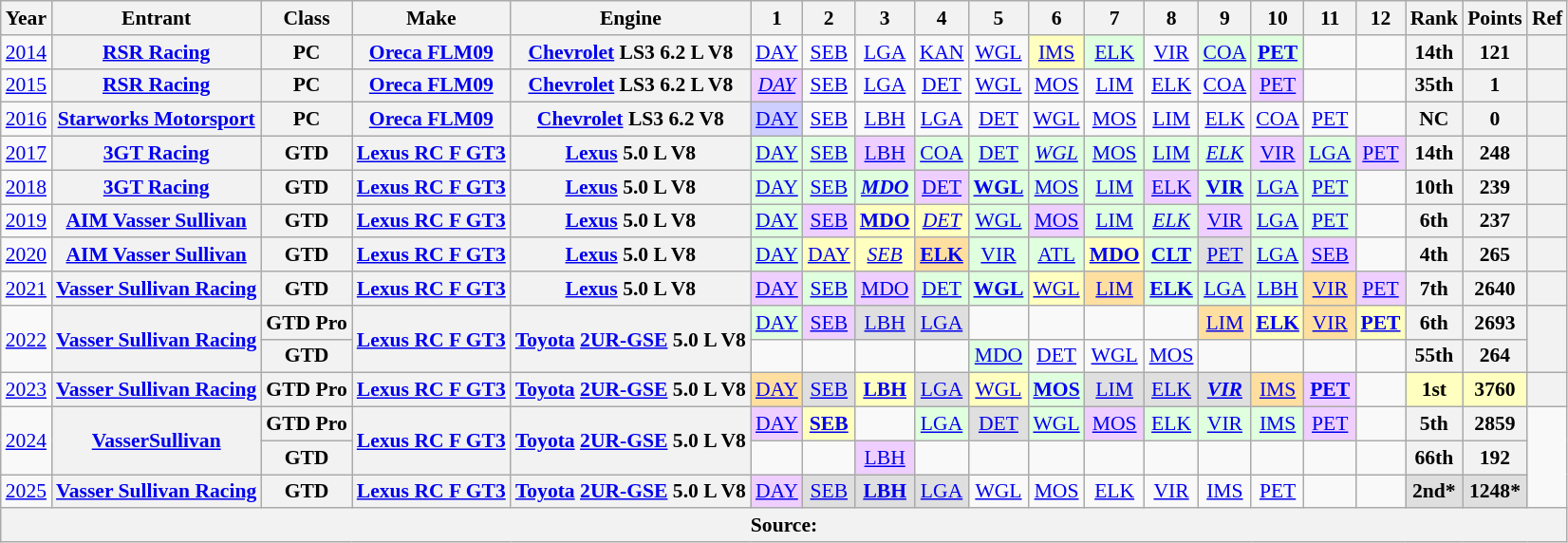<table class="wikitable" style="text-align:center; font-size:90%">
<tr>
<th>Year</th>
<th>Entrant</th>
<th>Class</th>
<th>Make</th>
<th>Engine</th>
<th>1</th>
<th>2</th>
<th>3</th>
<th>4</th>
<th>5</th>
<th>6</th>
<th>7</th>
<th>8</th>
<th>9</th>
<th>10</th>
<th>11</th>
<th>12</th>
<th>Rank</th>
<th>Points</th>
<th>Ref</th>
</tr>
<tr>
<td><a href='#'>2014</a></td>
<th><a href='#'>RSR Racing</a></th>
<th>PC</th>
<th><a href='#'>Oreca FLM09</a></th>
<th><a href='#'>Chevrolet</a> LS3 6.2 L V8</th>
<td><a href='#'>DAY</a></td>
<td><a href='#'>SEB</a></td>
<td><a href='#'>LGA</a></td>
<td><a href='#'>KAN</a></td>
<td><a href='#'>WGL</a></td>
<td style="background:#FFFFBF;"><a href='#'>IMS</a><br></td>
<td style="background:#DFFFDF;"><a href='#'>ELK</a><br></td>
<td><a href='#'>VIR</a></td>
<td style="background:#DFFFDF;"><a href='#'>COA</a><br></td>
<td style="background:#DFFFDF;"><strong><a href='#'>PET</a></strong><br></td>
<td></td>
<td></td>
<th>14th</th>
<th>121</th>
<th></th>
</tr>
<tr>
<td><a href='#'>2015</a></td>
<th><a href='#'>RSR Racing</a></th>
<th>PC</th>
<th><a href='#'>Oreca FLM09</a></th>
<th><a href='#'>Chevrolet</a> LS3 6.2 L V8</th>
<td style="background:#EFCFFF;"><em><a href='#'>DAY</a></em><br></td>
<td><a href='#'>SEB</a></td>
<td><a href='#'>LGA</a></td>
<td><a href='#'>DET</a></td>
<td><a href='#'>WGL</a></td>
<td><a href='#'>MOS</a></td>
<td><a href='#'>LIM</a></td>
<td><a href='#'>ELK</a></td>
<td><a href='#'>COA</a></td>
<td style="background:#EFCFFF;"><a href='#'>PET</a><br></td>
<td></td>
<td></td>
<th>35th</th>
<th>1</th>
<th></th>
</tr>
<tr>
<td><a href='#'>2016</a></td>
<th><a href='#'>Starworks Motorsport</a></th>
<th>PC</th>
<th><a href='#'>Oreca FLM09</a></th>
<th><a href='#'>Chevrolet</a> LS3 6.2 V8</th>
<td style="background:#CFCFFF;"><a href='#'>DAY</a><br></td>
<td><a href='#'>SEB</a><br></td>
<td><a href='#'>LBH</a><br></td>
<td><a href='#'>LGA</a><br></td>
<td><a href='#'>DET</a><br></td>
<td><a href='#'>WGL</a><br></td>
<td><a href='#'>MOS</a><br></td>
<td><a href='#'>LIM</a><br></td>
<td><a href='#'>ELK</a><br></td>
<td><a href='#'>COA</a><br></td>
<td><a href='#'>PET</a><br></td>
<td></td>
<th>NC</th>
<th>0</th>
<th></th>
</tr>
<tr>
<td><a href='#'>2017</a></td>
<th><a href='#'>3GT Racing</a></th>
<th>GTD</th>
<th><a href='#'>Lexus RC F GT3</a></th>
<th><a href='#'>Lexus</a> 5.0 L V8</th>
<td style="background:#DFFFDF;"><a href='#'>DAY</a><br></td>
<td style="background:#DFFFDF;"><a href='#'>SEB</a><br></td>
<td style="background:#EFCFFF;"><a href='#'>LBH</a><br></td>
<td style="background:#DFFFDF;"><a href='#'>COA</a><br></td>
<td style="background:#DFFFDF;"><a href='#'>DET</a><br></td>
<td style="background:#DFFFDF;"><em><a href='#'>WGL</a></em><br></td>
<td style="background:#DFFFDF;"><a href='#'>MOS</a><br></td>
<td style="background:#DFFFDF;"><a href='#'>LIM</a><br></td>
<td style="background:#DFFFDF;"><em><a href='#'>ELK</a></em><br></td>
<td style="background:#EFCFFF;"><a href='#'>VIR</a><br></td>
<td style="background:#DFFFDF;"><a href='#'>LGA</a><br></td>
<td style="background:#EFCFFF;"><a href='#'>PET</a><br></td>
<th>14th</th>
<th>248</th>
<th></th>
</tr>
<tr>
<td><a href='#'>2018</a></td>
<th><a href='#'>3GT Racing</a></th>
<th>GTD</th>
<th><a href='#'>Lexus RC F GT3</a></th>
<th><a href='#'>Lexus</a> 5.0 L V8</th>
<td style="background:#DFFFDF;"><a href='#'>DAY</a><br></td>
<td style="background:#DFFFDF;"><a href='#'>SEB</a><br></td>
<td style="background:#DFFFDF;"><strong><em><a href='#'>MDO</a></em></strong><br></td>
<td style="background:#EFCFFF;"><a href='#'>DET</a><br></td>
<td style="background:#DFFFDF;"><strong><a href='#'>WGL</a></strong><br></td>
<td style="background:#DFFFDF;"><a href='#'>MOS</a><br></td>
<td style="background:#DFFFDF;"><a href='#'>LIM</a><br></td>
<td style="background:#EFCFFF;"><a href='#'>ELK</a><br></td>
<td style="background:#DFFFDF;"><strong><a href='#'>VIR</a></strong><br></td>
<td style="background:#DFFFDF;"><a href='#'>LGA</a><br></td>
<td style="background:#DFFFDF;"><a href='#'>PET</a><br></td>
<td></td>
<th>10th</th>
<th>239</th>
<th></th>
</tr>
<tr>
<td><a href='#'>2019</a></td>
<th><a href='#'>AIM Vasser Sullivan</a></th>
<th>GTD</th>
<th><a href='#'>Lexus RC F GT3</a></th>
<th><a href='#'>Lexus</a> 5.0 L V8</th>
<td style="background:#DFFFDF;"><a href='#'>DAY</a><br></td>
<td style="background:#EFCFFF;"><a href='#'>SEB</a><br></td>
<td style="background:#FFFFBF;"><strong><a href='#'>MDO</a></strong><br></td>
<td style="background:#FFFFBF;"><em><a href='#'>DET</a></em><br></td>
<td style="background:#DFFFDF;"><a href='#'>WGL</a><br></td>
<td style="background:#EFCFFF;"><a href='#'>MOS</a><br></td>
<td style="background:#DFFFDF;"><a href='#'>LIM</a><br></td>
<td style="background:#DFFFDF;"><em><a href='#'>ELK</a></em><br></td>
<td style="background:#EFCFFF;"><a href='#'>VIR</a><br></td>
<td style="background:#DFFFDF;"><a href='#'>LGA</a><br></td>
<td style="background:#DFFFDF;"><a href='#'>PET</a><br></td>
<td></td>
<th>6th</th>
<th>237</th>
<th></th>
</tr>
<tr>
<td><a href='#'>2020</a></td>
<th><a href='#'>AIM Vasser Sullivan</a></th>
<th>GTD</th>
<th><a href='#'>Lexus RC F GT3</a></th>
<th><a href='#'>Lexus</a> 5.0 L V8</th>
<td style="background:#DFFFDF;"><a href='#'>DAY</a><br></td>
<td style="background:#FFFFBF;"><a href='#'>DAY</a><br></td>
<td style="background:#FFFFBF;"><em><a href='#'>SEB</a></em><br></td>
<td style="background:#FFDF9F;"><strong><a href='#'>ELK</a></strong><br></td>
<td style="background:#DFFFDF;"><a href='#'>VIR</a><br></td>
<td style="background:#DFFFDF;"><a href='#'>ATL</a><br></td>
<td style="background:#FFFFBF;"><strong><a href='#'>MDO</a></strong><br></td>
<td style="background:#DFFFDF;"><strong><a href='#'>CLT</a></strong><br></td>
<td style="background:#DFDFDF;"><a href='#'>PET</a><br></td>
<td style="background:#DFFFDF;"><a href='#'>LGA</a><br></td>
<td style="background:#EFCFFF;"><a href='#'>SEB</a><br></td>
<td></td>
<th>4th</th>
<th>265</th>
<th></th>
</tr>
<tr>
<td><a href='#'>2021</a></td>
<th><a href='#'>Vasser Sullivan Racing</a></th>
<th>GTD</th>
<th><a href='#'>Lexus RC F GT3</a></th>
<th><a href='#'>Lexus</a> 5.0 L V8</th>
<td style="background:#EFCFFF;"><a href='#'>DAY</a><br></td>
<td style="background:#DFFFDF;"><a href='#'>SEB</a><br></td>
<td style="background:#EFCFFF;"><a href='#'>MDO</a><br></td>
<td style="background:#DFFFDF;"><a href='#'>DET</a><br></td>
<td style="background:#DFFFDF;"><strong><a href='#'>WGL</a></strong><br></td>
<td style="background:#FFFFBF;"><a href='#'>WGL</a><br></td>
<td style="background:#FFDF9F;"><a href='#'>LIM</a><br></td>
<td style="background:#DFFFDF;"><strong><a href='#'>ELK</a></strong><br></td>
<td style="background:#DFFFDF;"><a href='#'>LGA</a><br></td>
<td style="background:#DFFFDF;"><a href='#'>LBH</a><br></td>
<td style="background:#FFDF9F;"><a href='#'>VIR</a><br></td>
<td style="background:#EFCFFF;"><a href='#'>PET</a><br></td>
<th>7th</th>
<th>2640</th>
<th></th>
</tr>
<tr>
<td rowspan=2><a href='#'>2022</a></td>
<th rowspan=2><a href='#'>Vasser Sullivan Racing</a></th>
<th>GTD Pro</th>
<th rowspan=2><a href='#'>Lexus RC F GT3</a></th>
<th rowspan=2><a href='#'>Toyota</a> <a href='#'>2UR-GSE</a> 5.0 L V8</th>
<td style="background:#DFFFDF;"><a href='#'>DAY</a><br></td>
<td style="background:#EFCFFF;"><a href='#'>SEB</a><br></td>
<td style="background:#DFDFDF;"><a href='#'>LBH</a><br></td>
<td style="background:#DFDFDF;"><a href='#'>LGA</a><br></td>
<td></td>
<td></td>
<td></td>
<td></td>
<td style="background:#FFDF9F;"><a href='#'>LIM</a><br></td>
<td style="background:#FFFFBF;"><strong><a href='#'>ELK</a></strong><br></td>
<td style="background:#FFDF9F;"><a href='#'>VIR</a><br></td>
<td style="background:#FFFFBF;"><strong><a href='#'>PET</a></strong><br></td>
<th>6th</th>
<th>2693</th>
<th rowspan="2"></th>
</tr>
<tr>
<th>GTD</th>
<td></td>
<td></td>
<td></td>
<td></td>
<td style="background:#DFFFDF;"><a href='#'>MDO</a><br></td>
<td><a href='#'>DET</a></td>
<td><a href='#'>WGL</a></td>
<td><a href='#'>MOS</a></td>
<td></td>
<td></td>
<td></td>
<td></td>
<th>55th</th>
<th>264</th>
</tr>
<tr>
<td><a href='#'>2023</a></td>
<th><a href='#'>Vasser Sullivan Racing</a></th>
<th>GTD Pro</th>
<th><a href='#'>Lexus RC F GT3</a></th>
<th><a href='#'>Toyota</a> <a href='#'>2UR-GSE</a> 5.0 L V8</th>
<td style="background:#FFDF9F;"><a href='#'>DAY</a><br></td>
<td style="background:#DFDFDF;"><a href='#'>SEB</a><br></td>
<td style="background:#FFFFBF;"><strong><a href='#'>LBH</a></strong><br></td>
<td style="background:#DFDFDF;"><a href='#'>LGA</a><br></td>
<td style="background:#FFFFBF;"><a href='#'>WGL</a><br></td>
<td style="background:#DFFFDF;"><strong><a href='#'>MOS</a></strong><br></td>
<td style="background:#DFDFDF;"><a href='#'>LIM</a><br></td>
<td style="background:#DFDFDF;"><a href='#'>ELK</a><br></td>
<td style="background:#DFDFDF;"><strong><em><a href='#'>VIR</a></em></strong><br></td>
<td style="background:#FFDF9F;"><a href='#'>IMS</a><br></td>
<td style="background:#EFCFFF;"><strong><a href='#'>PET</a></strong><br></td>
<td></td>
<th style="background:#FFFFBF;">1st</th>
<th style="background:#FFFFBF;">3760</th>
<th></th>
</tr>
<tr>
<td rowspan=2><a href='#'>2024</a></td>
<th rowspan=2><a href='#'>VasserSullivan</a></th>
<th>GTD Pro</th>
<th rowspan=2><a href='#'>Lexus RC F GT3</a></th>
<th rowspan=2><a href='#'>Toyota</a> <a href='#'>2UR-GSE</a> 5.0 L V8</th>
<td style="background:#EFCFFF;"><a href='#'>DAY</a><br></td>
<td style="background:#FFFFBF;"><strong><a href='#'>SEB</a></strong><br></td>
<td></td>
<td style="background:#DFFFDF;"><a href='#'>LGA</a><br></td>
<td style="background:#DFDFDF;"><a href='#'>DET</a><br></td>
<td style="background:#DFFFDF;"><a href='#'>WGL</a><br></td>
<td style="background:#EFCFFF;"><a href='#'>MOS</a><br></td>
<td style="background:#DFFFDF;"><a href='#'>ELK</a><br></td>
<td style="background:#DFFFDF;"><a href='#'>VIR</a><br></td>
<td style="background:#DFFFDF;"><a href='#'>IMS</a><br></td>
<td style="background:#EFCFFF;"><a href='#'>PET</a><br></td>
<td></td>
<th>5th</th>
<th>2859</th>
</tr>
<tr>
<th>GTD</th>
<td></td>
<td></td>
<td style="background:#EFCFFF;"><a href='#'>LBH</a><br></td>
<td></td>
<td></td>
<td></td>
<td></td>
<td></td>
<td></td>
<td></td>
<td></td>
<td></td>
<th>66th</th>
<th>192</th>
</tr>
<tr>
<td><a href='#'>2025</a></td>
<th><a href='#'>Vasser Sullivan Racing</a></th>
<th>GTD</th>
<th><a href='#'>Lexus RC F GT3</a></th>
<th><a href='#'>Toyota</a> <a href='#'>2UR-GSE</a> 5.0 L V8</th>
<td style="background:#EFCFFF;"><a href='#'>DAY</a><br></td>
<td style="background:#DFDFDF;"><a href='#'>SEB</a><br></td>
<td style="background:#DFDFDF;"><strong><a href='#'>LBH</a></strong><br></td>
<td style="background:#DFDFDF;"><a href='#'>LGA</a><br></td>
<td style="background:#;"><a href='#'>WGL</a><br></td>
<td style="background:#;"><a href='#'>MOS</a><br></td>
<td style="background:#;"><a href='#'>ELK</a><br></td>
<td style="background:#;"><a href='#'>VIR</a><br></td>
<td style="background:#;"><a href='#'>IMS</a><br></td>
<td style="background:#;"><a href='#'>PET</a><br></td>
<td></td>
<td></td>
<th style="background:#DFDFDF;">2nd*</th>
<th style="background:#DFDFDF;">1248*</th>
</tr>
<tr>
<th colspan="20">Source:</th>
</tr>
</table>
